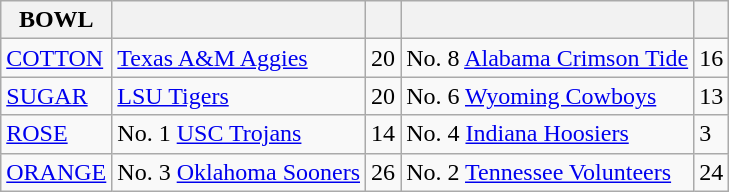<table class="wikitable">
<tr>
<th>BOWL</th>
<th></th>
<th></th>
<th></th>
<th></th>
</tr>
<tr>
<td><a href='#'>COTTON</a></td>
<td><a href='#'>Texas A&M Aggies</a></td>
<td>20</td>
<td>No. 8 <a href='#'>Alabama Crimson Tide</a></td>
<td>16</td>
</tr>
<tr>
<td><a href='#'>SUGAR</a></td>
<td><a href='#'>LSU Tigers</a></td>
<td>20</td>
<td>No. 6 <a href='#'>Wyoming Cowboys</a></td>
<td>13</td>
</tr>
<tr>
<td><a href='#'>ROSE</a></td>
<td>No. 1 <a href='#'>USC Trojans</a></td>
<td>14</td>
<td>No. 4 <a href='#'>Indiana Hoosiers</a></td>
<td>3</td>
</tr>
<tr>
<td><a href='#'>ORANGE</a></td>
<td>No. 3 <a href='#'>Oklahoma Sooners</a></td>
<td>26</td>
<td>No. 2 <a href='#'>Tennessee Volunteers</a></td>
<td>24</td>
</tr>
</table>
